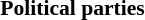<table class="toccolours" style="font-size:90%" width="250">
<tr>
<th>Political parties</th>
</tr>
<tr>
<td><br>

</td>
</tr>
</table>
